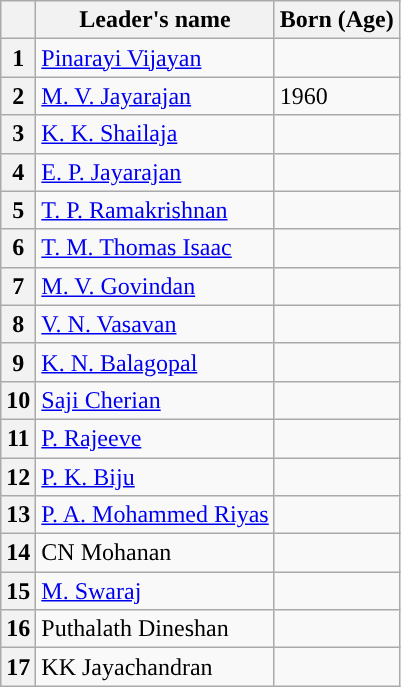<table class ="wikitable sortable">
<tr>
<th Style="background-color:"></th>
<th Style="background-color:">Leader's name</th>
<th Style="background-color:">Born (Age)</th>
</tr>
<tr>
<th>1</th>
<td><a href='#'>Pinarayi Vijayan</a></td>
<td></td>
</tr>
<tr>
<th>2</th>
<td><a href='#'>M. V. Jayarajan</a></td>
<td>1960</td>
</tr>
<tr>
<th>3</th>
<td><a href='#'>K. K. Shailaja</a></td>
<td></td>
</tr>
<tr>
<th>4</th>
<td><a href='#'>E. P. Jayarajan</a></td>
<td></td>
</tr>
<tr>
<th>5</th>
<td><a href='#'>T. P. Ramakrishnan</a></td>
<td></td>
</tr>
<tr>
<th>6</th>
<td><a href='#'>T. M. Thomas Isaac</a></td>
<td></td>
</tr>
<tr>
<th>7</th>
<td><a href='#'>M. V. Govindan</a></td>
<td></td>
</tr>
<tr>
<th>8</th>
<td><a href='#'>V. N. Vasavan</a></td>
<td></td>
</tr>
<tr>
<th>9</th>
<td><a href='#'>K. N. Balagopal</a></td>
<td></td>
</tr>
<tr>
<th>10</th>
<td><a href='#'>Saji Cherian</a></td>
<td></td>
</tr>
<tr>
<th>11</th>
<td><a href='#'>P. Rajeeve</a></td>
<td></td>
</tr>
<tr>
<th>12</th>
<td><a href='#'>P. K. Biju</a></td>
<td></td>
</tr>
<tr>
<th>13</th>
<td><a href='#'>P. A. Mohammed Riyas</a></td>
<td></td>
</tr>
<tr>
<th>14</th>
<td>CN Mohanan</td>
<td></td>
</tr>
<tr>
<th>15</th>
<td><a href='#'>M. Swaraj</a></td>
<td></td>
</tr>
<tr>
<th>16</th>
<td>Puthalath Dineshan</td>
<td></td>
</tr>
<tr>
<th>17</th>
<td>KK Jayachandran</td>
<td></td>
</tr>
</table>
